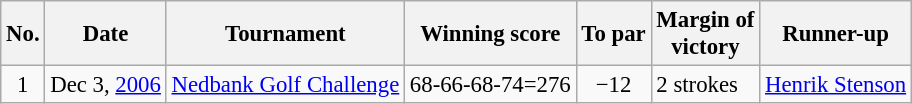<table class="wikitable" style="font-size:95%;">
<tr>
<th>No.</th>
<th>Date</th>
<th>Tournament</th>
<th>Winning score</th>
<th>To par</th>
<th>Margin of<br>victory</th>
<th>Runner-up</th>
</tr>
<tr>
<td align=center>1</td>
<td align=right>Dec 3, <a href='#'>2006</a></td>
<td><a href='#'>Nedbank Golf Challenge</a></td>
<td align=right>68-66-68-74=276</td>
<td align=center>−12</td>
<td>2 strokes</td>
<td> <a href='#'>Henrik Stenson</a></td>
</tr>
</table>
